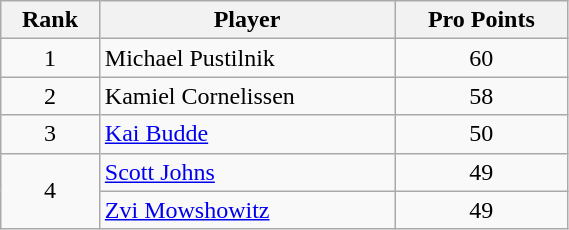<table class="wikitable" width=30%>
<tr>
<th>Rank</th>
<th>Player</th>
<th>Pro Points</th>
</tr>
<tr>
<td align=center>1</td>
<td> Michael Pustilnik</td>
<td align=center>60</td>
</tr>
<tr>
<td align=center>2</td>
<td> Kamiel Cornelissen</td>
<td align=center>58</td>
</tr>
<tr>
<td align=center>3</td>
<td> <a href='#'>Kai Budde</a></td>
<td align=center>50</td>
</tr>
<tr>
<td align=center rowspan=2>4</td>
<td> <a href='#'>Scott Johns</a></td>
<td align=center>49</td>
</tr>
<tr>
<td> <a href='#'>Zvi Mowshowitz</a></td>
<td align=center>49</td>
</tr>
</table>
